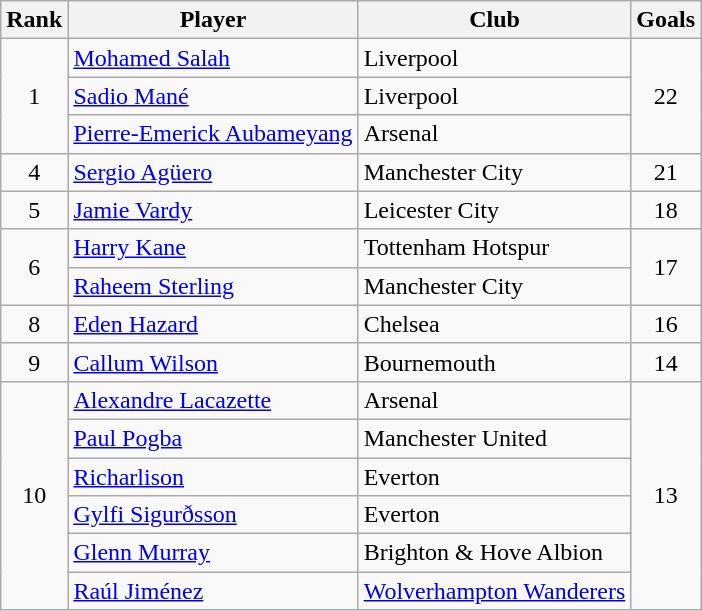<table class="wikitable" style="text-align:center">
<tr>
<th>Rank</th>
<th>Player</th>
<th>Club</th>
<th>Goals</th>
</tr>
<tr>
<td rowspan="3">1</td>
<td align="left"> <a href='#'>Mohamed Salah</a></td>
<td align="left">Liverpool</td>
<td rowspan="3">22</td>
</tr>
<tr>
<td align="left"> <a href='#'>Sadio Mané</a></td>
<td align="left">Liverpool</td>
</tr>
<tr>
<td style="text-align:left;"> <a href='#'>Pierre-Emerick Aubameyang</a></td>
<td align="left">Arsenal</td>
</tr>
<tr>
<td>4</td>
<td align="left"> <a href='#'>Sergio Agüero</a></td>
<td align="left">Manchester City</td>
<td>21</td>
</tr>
<tr>
<td>5</td>
<td align="left"> <a href='#'>Jamie Vardy</a></td>
<td align="left">Leicester City</td>
<td>18</td>
</tr>
<tr>
<td rowspan=2>6</td>
<td align="left"> <a href='#'>Harry Kane</a></td>
<td align="left">Tottenham Hotspur</td>
<td rowspan=2>17</td>
</tr>
<tr>
<td align="left"> <a href='#'>Raheem Sterling</a></td>
<td align="left">Manchester City</td>
</tr>
<tr>
<td>8</td>
<td align="left"> <a href='#'>Eden Hazard</a></td>
<td align="left">Chelsea</td>
<td>16</td>
</tr>
<tr>
<td>9</td>
<td align="left"> <a href='#'>Callum Wilson</a></td>
<td align="left">Bournemouth</td>
<td>14</td>
</tr>
<tr>
<td rowspan=6>10</td>
<td align="left"> <a href='#'>Alexandre Lacazette</a></td>
<td align="left">Arsenal</td>
<td rowspan=6>13</td>
</tr>
<tr>
<td align="left"> <a href='#'>Paul Pogba</a></td>
<td align="left">Manchester United</td>
</tr>
<tr>
<td align="left"> <a href='#'>Richarlison</a></td>
<td align="left">Everton</td>
</tr>
<tr>
<td align="left"> <a href='#'>Gylfi Sigurðsson</a></td>
<td align="left">Everton</td>
</tr>
<tr>
<td align="left"> <a href='#'>Glenn Murray</a></td>
<td align="left">Brighton & Hove Albion</td>
</tr>
<tr>
<td align="left"> <a href='#'>Raúl Jiménez</a></td>
<td align="left"><a href='#'>Wolverhampton Wanderers</a></td>
</tr>
</table>
